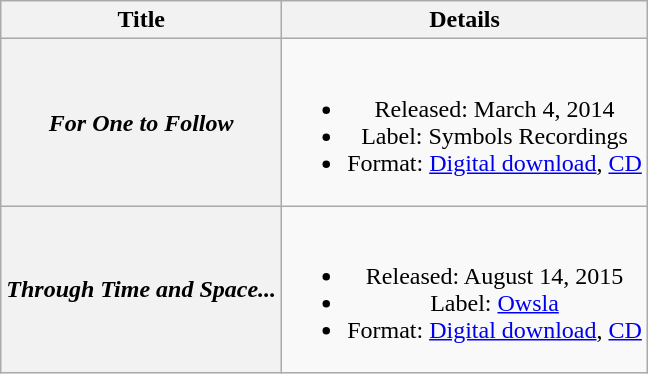<table class="wikitable plainrowheaders" style="text-align:center;">
<tr>
<th scope="col">Title</th>
<th scope="col">Details</th>
</tr>
<tr>
<th scope="row"><em>For One to Follow</em></th>
<td><br><ul><li>Released: March 4, 2014</li><li>Label: Symbols Recordings</li><li>Format: <a href='#'>Digital download</a>, <a href='#'>CD</a></li></ul></td>
</tr>
<tr>
<th scope="row"><em>Through Time and Space...</em></th>
<td><br><ul><li>Released: August 14, 2015</li><li>Label: <a href='#'>Owsla</a></li><li>Format: <a href='#'>Digital download</a>, <a href='#'>CD</a></li></ul></td>
</tr>
</table>
